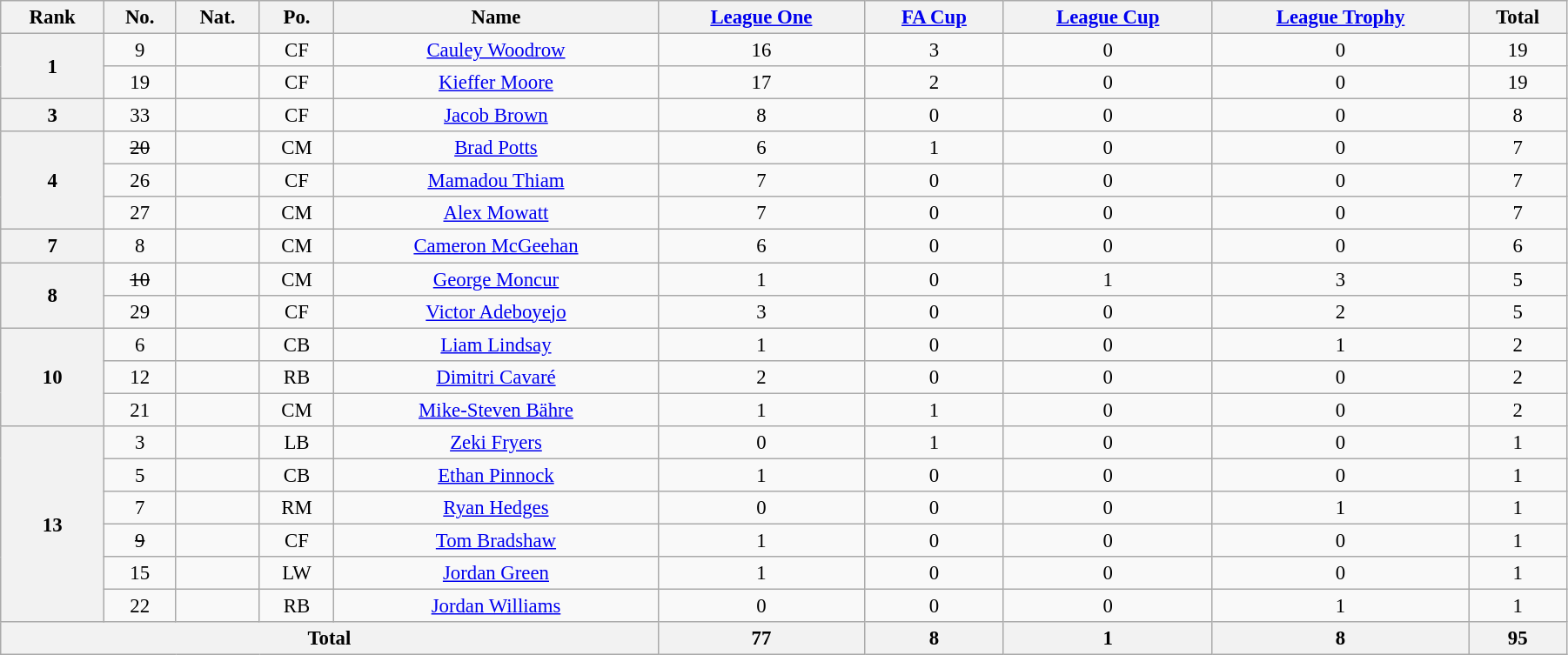<table class="wikitable" style="text-align:center; font-size:95%; width:95%;">
<tr>
<th>Rank</th>
<th>No.</th>
<th>Nat.</th>
<th>Po.</th>
<th>Name</th>
<th><a href='#'>League One</a></th>
<th><a href='#'>FA Cup</a></th>
<th><a href='#'>League Cup</a></th>
<th><a href='#'>League Trophy</a></th>
<th>Total</th>
</tr>
<tr>
<th rowspan=2>1</th>
<td>9</td>
<td></td>
<td>CF</td>
<td><a href='#'>Cauley Woodrow</a></td>
<td>16</td>
<td>3</td>
<td>0</td>
<td>0</td>
<td>19</td>
</tr>
<tr>
<td>19</td>
<td></td>
<td>CF</td>
<td><a href='#'>Kieffer Moore</a></td>
<td>17</td>
<td>2</td>
<td>0</td>
<td>0</td>
<td>19</td>
</tr>
<tr>
<th rowspan=1>3</th>
<td>33</td>
<td></td>
<td>CF</td>
<td><a href='#'>Jacob Brown</a></td>
<td>8</td>
<td>0</td>
<td>0</td>
<td>0</td>
<td>8</td>
</tr>
<tr>
<th rowspan=3>4</th>
<td><s>20</s></td>
<td></td>
<td>CM</td>
<td><a href='#'>Brad Potts</a></td>
<td>6</td>
<td>1</td>
<td>0</td>
<td>0</td>
<td>7</td>
</tr>
<tr>
<td>26</td>
<td></td>
<td>CF</td>
<td><a href='#'>Mamadou Thiam</a></td>
<td>7</td>
<td>0</td>
<td>0</td>
<td>0</td>
<td>7</td>
</tr>
<tr>
<td>27</td>
<td></td>
<td>CM</td>
<td><a href='#'>Alex Mowatt</a></td>
<td>7</td>
<td>0</td>
<td>0</td>
<td>0</td>
<td>7</td>
</tr>
<tr>
<th rowspan=1>7</th>
<td>8</td>
<td></td>
<td>CM</td>
<td><a href='#'>Cameron McGeehan</a></td>
<td>6</td>
<td>0</td>
<td>0</td>
<td>0</td>
<td>6</td>
</tr>
<tr>
<th rowspan=2>8</th>
<td><s>10</s></td>
<td></td>
<td>CM</td>
<td><a href='#'>George Moncur</a></td>
<td>1</td>
<td>0</td>
<td>1</td>
<td>3</td>
<td>5</td>
</tr>
<tr>
<td>29</td>
<td></td>
<td>CF</td>
<td><a href='#'>Victor Adeboyejo</a></td>
<td>3</td>
<td>0</td>
<td>0</td>
<td>2</td>
<td>5</td>
</tr>
<tr>
<th rowspan=3>10</th>
<td>6</td>
<td></td>
<td>CB</td>
<td><a href='#'>Liam Lindsay</a></td>
<td>1</td>
<td>0</td>
<td>0</td>
<td>1</td>
<td>2</td>
</tr>
<tr>
<td>12</td>
<td></td>
<td>RB</td>
<td><a href='#'>Dimitri Cavaré</a></td>
<td>2</td>
<td>0</td>
<td>0</td>
<td>0</td>
<td>2</td>
</tr>
<tr>
<td>21</td>
<td></td>
<td>CM</td>
<td><a href='#'>Mike-Steven Bähre</a></td>
<td>1</td>
<td>1</td>
<td>0</td>
<td>0</td>
<td>2</td>
</tr>
<tr>
<th rowspan=6>13</th>
<td>3</td>
<td></td>
<td>LB</td>
<td><a href='#'>Zeki Fryers</a></td>
<td>0</td>
<td>1</td>
<td>0</td>
<td>0</td>
<td>1</td>
</tr>
<tr>
<td>5</td>
<td></td>
<td>CB</td>
<td><a href='#'>Ethan Pinnock</a></td>
<td>1</td>
<td>0</td>
<td>0</td>
<td>0</td>
<td>1</td>
</tr>
<tr>
<td>7</td>
<td></td>
<td>RM</td>
<td><a href='#'>Ryan Hedges</a></td>
<td>0</td>
<td>0</td>
<td>0</td>
<td>1</td>
<td>1</td>
</tr>
<tr>
<td><s>9</s></td>
<td></td>
<td>CF</td>
<td><a href='#'>Tom Bradshaw</a></td>
<td>1</td>
<td>0</td>
<td>0</td>
<td>0</td>
<td>1</td>
</tr>
<tr>
<td>15</td>
<td></td>
<td>LW</td>
<td><a href='#'>Jordan Green</a></td>
<td>1</td>
<td>0</td>
<td>0</td>
<td>0</td>
<td>1</td>
</tr>
<tr>
<td>22</td>
<td></td>
<td>RB</td>
<td><a href='#'>Jordan Williams</a></td>
<td>0</td>
<td>0</td>
<td>0</td>
<td>1</td>
<td>1</td>
</tr>
<tr>
<th colspan=5>Total</th>
<th>77</th>
<th>8</th>
<th>1</th>
<th>8</th>
<th>95</th>
</tr>
</table>
